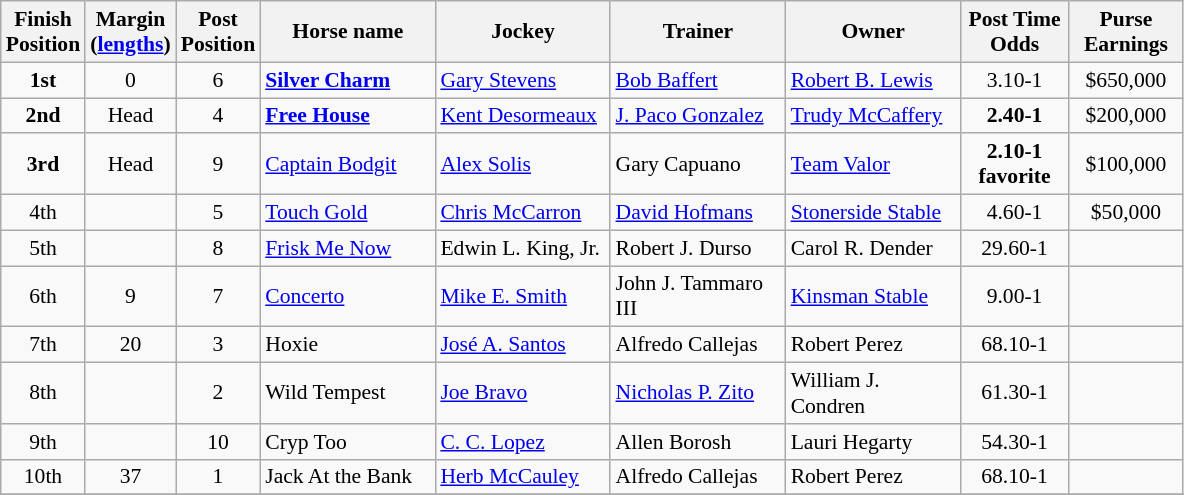<table class="wikitable sortable" | border="2" cellpadding="1" style="border-collapse: collapse; font-size:90%">
<tr>
<th width="45px">Finish <br> Position</th>
<th width="45px">Margin<br> <span>(<a href='#'>lengths</a>)</span></th>
<th width="40px">Post <br> Position</th>
<th width="110px">Horse name</th>
<th width="110px">Jockey</th>
<th width="110px">Trainer</th>
<th width="110px">Owner</th>
<th width="65px">Post Time <br> Odds</th>
<th width="70px">Purse <br> Earnings</th>
</tr>
<tr>
<td align=center><strong>1<span>st</span></strong></td>
<td align=center>0</td>
<td align=center>6</td>
<td><strong><a href='#'>Silver Charm</a></strong></td>
<td><a href='#'>Gary Stevens</a></td>
<td><a href='#'>Bob Baffert</a></td>
<td><a href='#'>Robert B. Lewis</a></td>
<td align=center>3.10-1</td>
<td align=center>$650,000</td>
</tr>
<tr>
<td align=center><strong>2<span>nd</span></strong></td>
<td align=center>Head</td>
<td align=center>4</td>
<td><strong><a href='#'>Free House</a></strong></td>
<td><a href='#'>Kent Desormeaux</a></td>
<td><a href='#'>J. Paco Gonzalez</a></td>
<td><a href='#'>Trudy McCaffery</a></td>
<td align=center><strong>2.40-1</strong></td>
<td align=center>$200,000</td>
</tr>
<tr>
<td align=center><strong>3<span>rd</span></strong></td>
<td align=center>Head</td>
<td align=center>9</td>
<td><a href='#'>Captain Bodgit</a></td>
<td><a href='#'>Alex Solis</a></td>
<td>Gary Capuano</td>
<td><a href='#'>Team Valor</a></td>
<td align=center><strong>2.10-1 <br> <span>favorite</span></strong></td>
<td align=center>$100,000</td>
</tr>
<tr>
<td align=center>4<span>th</span></td>
<td align=center></td>
<td align=center>5</td>
<td><a href='#'>Touch Gold</a></td>
<td><a href='#'>Chris McCarron</a></td>
<td><a href='#'>David Hofmans</a></td>
<td><a href='#'>Stonerside Stable</a></td>
<td align=center>4.60-1</td>
<td align=center>$50,000</td>
</tr>
<tr>
<td align=center>5<span>th</span></td>
<td align=center></td>
<td align=center>8</td>
<td><a href='#'>Frisk Me Now</a></td>
<td>Edwin L. King, Jr.</td>
<td>Robert J. Durso</td>
<td>Carol R. Dender</td>
<td align=center>29.60-1</td>
<td align=center></td>
</tr>
<tr>
<td align=center>6<span>th</span></td>
<td align=center>9</td>
<td align=center>7</td>
<td><a href='#'>Concerto</a></td>
<td><a href='#'>Mike E. Smith</a></td>
<td>John J. Tammaro III</td>
<td><a href='#'>Kinsman Stable</a></td>
<td align=center>9.00-1</td>
<td></td>
</tr>
<tr>
<td align=center>7<span>th</span></td>
<td align=center>20</td>
<td align=center>3</td>
<td>Hoxie</td>
<td><a href='#'>José A. Santos</a></td>
<td>Alfredo Callejas</td>
<td>Robert Perez</td>
<td align=center>68.10-1</td>
<td></td>
</tr>
<tr>
<td align=center>8<span>th</span></td>
<td align=center></td>
<td align=center>2</td>
<td>Wild Tempest</td>
<td><a href='#'>Joe Bravo</a></td>
<td><a href='#'>Nicholas P. Zito</a></td>
<td>William J. Condren</td>
<td align=center>61.30-1</td>
<td></td>
</tr>
<tr>
<td align=center>9<span>th</span></td>
<td align=center></td>
<td align=center>10</td>
<td>Cryp Too</td>
<td><a href='#'>C. C. Lopez</a></td>
<td>Allen Borosh</td>
<td>Lauri Hegarty</td>
<td align=center>54.30-1</td>
<td></td>
</tr>
<tr>
<td align=center>10<span>th</span></td>
<td align=center>37</td>
<td align=center>1</td>
<td>Jack At the Bank</td>
<td><a href='#'>Herb McCauley</a></td>
<td>Alfredo Callejas</td>
<td>Robert Perez</td>
<td align=center>68.10-1</td>
<td></td>
</tr>
<tr>
</tr>
</table>
